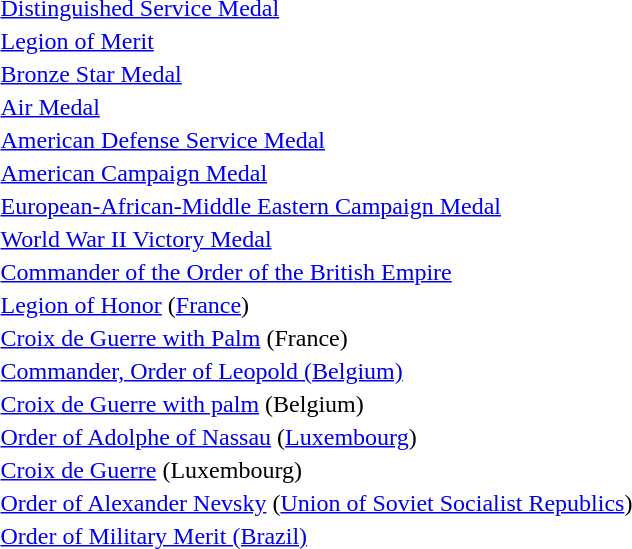<table>
<tr>
<td></td>
<td><a href='#'>Distinguished Service Medal</a></td>
</tr>
<tr>
<td></td>
<td><a href='#'>Legion of Merit</a></td>
</tr>
<tr>
<td></td>
<td><a href='#'>Bronze Star Medal</a></td>
</tr>
<tr>
<td></td>
<td><a href='#'>Air Medal</a></td>
</tr>
<tr>
<td></td>
<td><a href='#'>American Defense Service Medal</a></td>
</tr>
<tr>
<td></td>
<td><a href='#'>American Campaign Medal</a></td>
</tr>
<tr>
<td></td>
<td><a href='#'>European-African-Middle Eastern Campaign Medal</a></td>
</tr>
<tr>
<td></td>
<td><a href='#'>World War II Victory Medal</a></td>
</tr>
<tr>
<td></td>
<td><a href='#'>Commander of the Order of the British Empire</a></td>
</tr>
<tr>
<td></td>
<td><a href='#'>Legion of Honor</a> (<a href='#'>France</a>)</td>
</tr>
<tr>
<td></td>
<td><a href='#'>Croix de Guerre with Palm</a> (France)</td>
</tr>
<tr>
<td></td>
<td><a href='#'>Commander, Order of Leopold (Belgium)</a></td>
</tr>
<tr>
<td></td>
<td><a href='#'>Croix de Guerre with palm</a> (Belgium)</td>
</tr>
<tr>
<td></td>
<td><a href='#'>Order of Adolphe of Nassau</a> (<a href='#'>Luxembourg</a>)</td>
</tr>
<tr>
<td></td>
<td><a href='#'>Croix de Guerre</a> (Luxembourg)</td>
</tr>
<tr>
<td></td>
<td><a href='#'>Order of Alexander Nevsky</a> (<a href='#'>Union of Soviet Socialist Republics</a>)</td>
</tr>
<tr>
<td></td>
<td><a href='#'>Order of Military Merit (Brazil)</a></td>
</tr>
<tr>
</tr>
</table>
